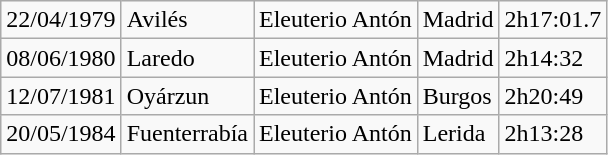<table class="wikitable">
<tr>
<td>22/04/1979</td>
<td>Avilés</td>
<td>Eleuterio Antón</td>
<td>Madrid</td>
<td>2h17:01.7</td>
</tr>
<tr>
<td>08/06/1980</td>
<td>Laredo</td>
<td>Eleuterio Antón</td>
<td>Madrid</td>
<td>2h14:32</td>
</tr>
<tr>
<td>12/07/1981</td>
<td>Oyárzun</td>
<td>Eleuterio Antón</td>
<td>Burgos</td>
<td>2h20:49</td>
</tr>
<tr>
<td>20/05/1984</td>
<td>Fuenterrabía</td>
<td>Eleuterio Antón</td>
<td>Lerida</td>
<td>2h13:28</td>
</tr>
</table>
